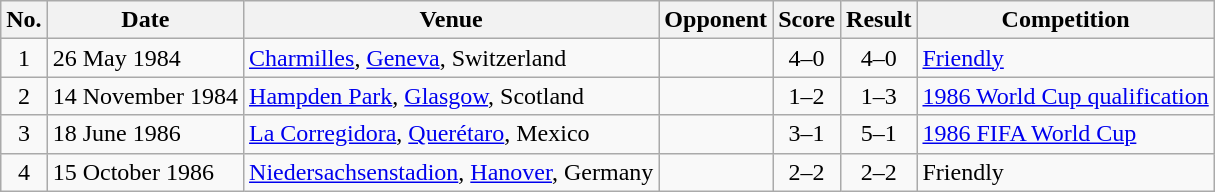<table class="wikitable sortable">
<tr>
<th scope="col">No.</th>
<th scope="col">Date</th>
<th scope="col">Venue</th>
<th scope="col">Opponent</th>
<th scope="col">Score</th>
<th scope="col">Result</th>
<th scope="col">Competition</th>
</tr>
<tr>
<td align="center">1</td>
<td>26 May 1984</td>
<td><a href='#'>Charmilles</a>, <a href='#'>Geneva</a>, Switzerland</td>
<td></td>
<td align="center">4–0</td>
<td align="center">4–0</td>
<td><a href='#'>Friendly</a></td>
</tr>
<tr>
<td align="center">2</td>
<td>14 November 1984</td>
<td><a href='#'>Hampden Park</a>, <a href='#'>Glasgow</a>, Scotland</td>
<td></td>
<td align="center">1–2</td>
<td align="center">1–3</td>
<td><a href='#'>1986 World Cup qualification</a></td>
</tr>
<tr>
<td align="center">3</td>
<td>18 June 1986</td>
<td><a href='#'>La Corregidora</a>, <a href='#'>Querétaro</a>, Mexico</td>
<td></td>
<td align="center">3–1</td>
<td align="center">5–1</td>
<td><a href='#'>1986 FIFA World Cup</a></td>
</tr>
<tr>
<td align="center">4</td>
<td>15 October 1986</td>
<td><a href='#'>Niedersachsenstadion</a>, <a href='#'>Hanover</a>, Germany</td>
<td></td>
<td align="center">2–2</td>
<td align="center">2–2</td>
<td>Friendly</td>
</tr>
</table>
